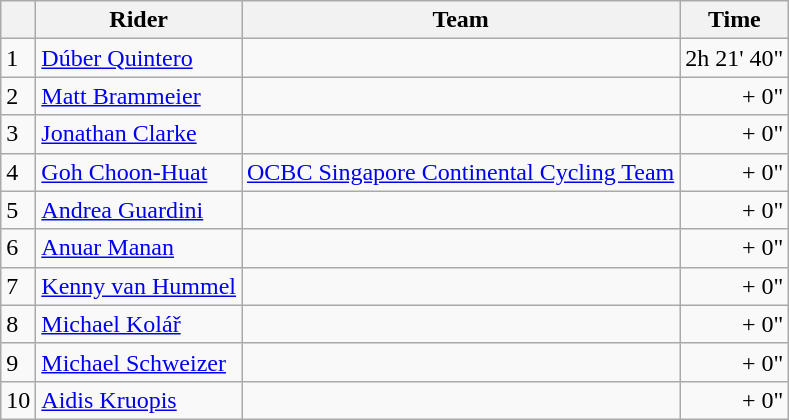<table class=wikitable>
<tr>
<th></th>
<th>Rider</th>
<th>Team</th>
<th>Time</th>
</tr>
<tr>
<td>1</td>
<td> <a href='#'>Dúber Quintero</a> </td>
<td></td>
<td align=right>2h 21' 40"</td>
</tr>
<tr>
<td>2</td>
<td> <a href='#'>Matt Brammeier</a></td>
<td></td>
<td align=right>+ 0"</td>
</tr>
<tr>
<td>3</td>
<td> <a href='#'>Jonathan Clarke</a></td>
<td></td>
<td align=right>+ 0"</td>
</tr>
<tr>
<td>4</td>
<td> <a href='#'>Goh Choon-Huat</a> </td>
<td><a href='#'>OCBC Singapore Continental Cycling Team</a></td>
<td align=right>+ 0"</td>
</tr>
<tr>
<td>5</td>
<td> <a href='#'>Andrea Guardini</a></td>
<td></td>
<td align=right>+ 0"</td>
</tr>
<tr>
<td>6</td>
<td> <a href='#'>Anuar Manan</a></td>
<td></td>
<td align=right>+ 0"</td>
</tr>
<tr>
<td>7</td>
<td> <a href='#'>Kenny van Hummel</a></td>
<td></td>
<td align=right>+ 0"</td>
</tr>
<tr>
<td>8</td>
<td> <a href='#'>Michael Kolář</a></td>
<td></td>
<td align=right>+ 0"</td>
</tr>
<tr>
<td>9</td>
<td> <a href='#'>Michael Schweizer</a></td>
<td></td>
<td align=right>+ 0"</td>
</tr>
<tr>
<td>10</td>
<td> <a href='#'>Aidis Kruopis</a></td>
<td></td>
<td align=right>+ 0"</td>
</tr>
</table>
